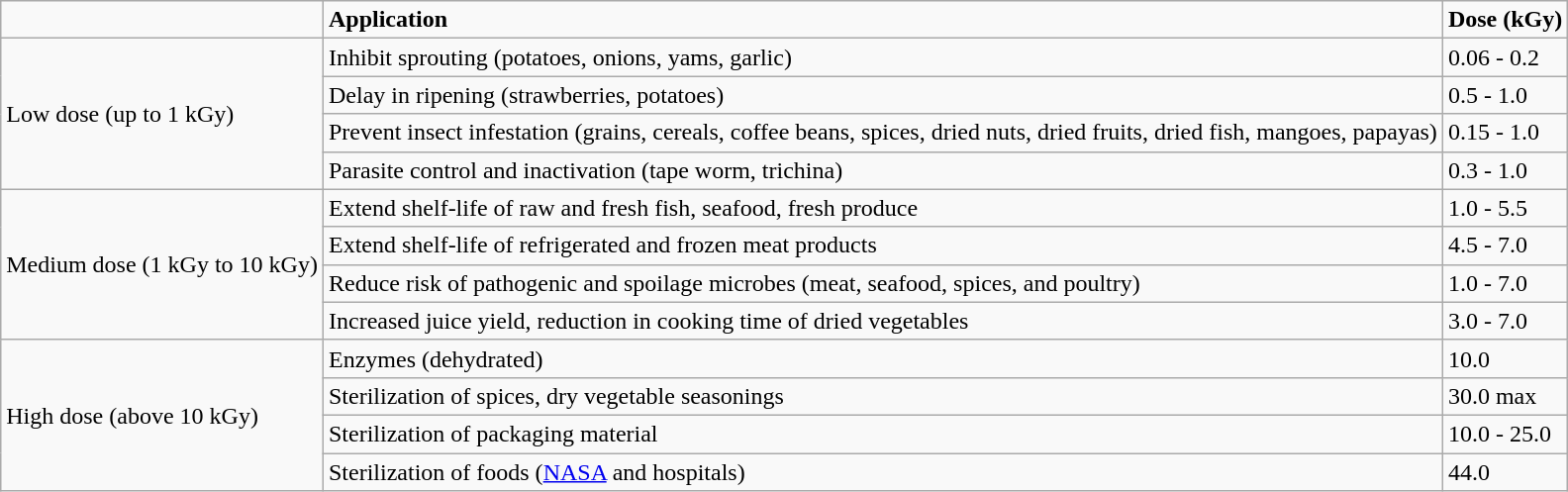<table class="wikitable">
<tr>
<td></td>
<td><strong>Application</strong></td>
<td><strong>Dose (kGy)</strong></td>
</tr>
<tr>
<td rowspan="4">Low dose (up to 1 kGy)</td>
<td>Inhibit sprouting (potatoes, onions, yams, garlic)</td>
<td>0.06 - 0.2</td>
</tr>
<tr>
<td>Delay in ripening (strawberries, potatoes)</td>
<td>0.5 - 1.0</td>
</tr>
<tr>
<td>Prevent insect infestation (grains, cereals, coffee beans, spices, dried nuts, dried fruits, dried fish, mangoes, papayas)</td>
<td>0.15 - 1.0</td>
</tr>
<tr>
<td>Parasite control and inactivation (tape worm, trichina)</td>
<td>0.3 - 1.0</td>
</tr>
<tr>
<td rowspan="4">Medium dose (1 kGy to 10 kGy)</td>
<td>Extend shelf-life of raw and fresh fish, seafood, fresh produce</td>
<td>1.0 - 5.5</td>
</tr>
<tr>
<td>Extend shelf-life of refrigerated and frozen meat products</td>
<td>4.5 - 7.0</td>
</tr>
<tr>
<td>Reduce risk of pathogenic and spoilage microbes (meat, seafood, spices, and poultry)</td>
<td>1.0 - 7.0</td>
</tr>
<tr>
<td>Increased juice yield, reduction in cooking time of dried vegetables</td>
<td>3.0 - 7.0</td>
</tr>
<tr>
<td rowspan="4">High dose (above 10 kGy)</td>
<td>Enzymes (dehydrated)</td>
<td>10.0</td>
</tr>
<tr>
<td>Sterilization of spices, dry vegetable seasonings</td>
<td>30.0 max</td>
</tr>
<tr>
<td>Sterilization of packaging material</td>
<td>10.0 - 25.0</td>
</tr>
<tr>
<td>Sterilization of foods (<a href='#'>NASA</a> and hospitals)</td>
<td>44.0</td>
</tr>
</table>
